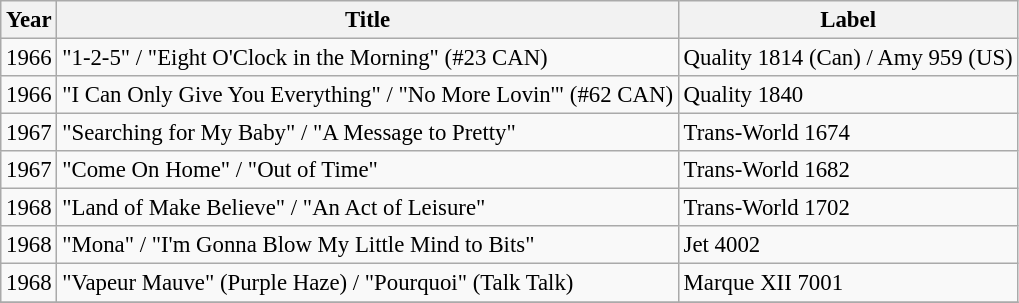<table class="wikitable" style="font-size:95%;">
<tr>
<th>Year</th>
<th>Title</th>
<th>Label</th>
</tr>
<tr>
<td>1966</td>
<td>"1-2-5" / "Eight O'Clock in the Morning" (#23 CAN)</td>
<td>Quality 1814 (Can) / Amy 959 (US)</td>
</tr>
<tr>
<td>1966</td>
<td>"I Can Only Give You Everything" / "No More Lovin'" (#62 CAN)</td>
<td>Quality 1840</td>
</tr>
<tr>
<td>1967</td>
<td>"Searching for My Baby" / "A Message to Pretty"</td>
<td>Trans-World 1674</td>
</tr>
<tr>
<td>1967</td>
<td>"Come On Home" / "Out of Time"</td>
<td>Trans-World 1682</td>
</tr>
<tr>
<td>1968</td>
<td>"Land of Make Believe" / "An Act of Leisure"</td>
<td>Trans-World 1702</td>
</tr>
<tr>
<td>1968</td>
<td>"Mona" / "I'm Gonna Blow My Little Mind to Bits"</td>
<td>Jet 4002</td>
</tr>
<tr>
<td>1968</td>
<td>"Vapeur Mauve" (Purple Haze) / "Pourquoi" (Talk Talk)</td>
<td>Marque XII 7001</td>
</tr>
<tr>
</tr>
</table>
